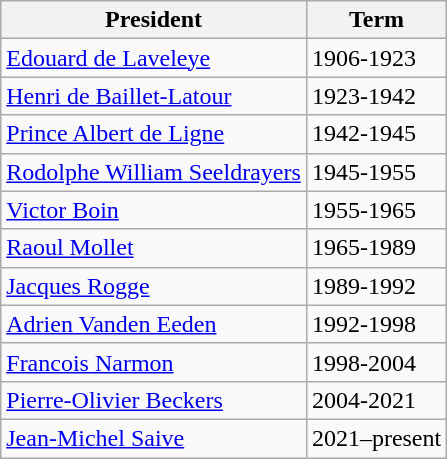<table class="wikitable">
<tr>
<th>President</th>
<th>Term</th>
</tr>
<tr>
<td><a href='#'>Edouard de Laveleye</a></td>
<td>1906-1923</td>
</tr>
<tr>
<td><a href='#'>Henri de Baillet-Latour</a></td>
<td>1923-1942</td>
</tr>
<tr>
<td><a href='#'>Prince Albert de Ligne</a></td>
<td>1942-1945</td>
</tr>
<tr>
<td><a href='#'>Rodolphe William Seeldrayers</a></td>
<td>1945-1955</td>
</tr>
<tr>
<td><a href='#'>Victor Boin</a></td>
<td>1955-1965</td>
</tr>
<tr>
<td><a href='#'>Raoul Mollet</a></td>
<td>1965-1989</td>
</tr>
<tr>
<td><a href='#'>Jacques Rogge</a></td>
<td>1989-1992</td>
</tr>
<tr>
<td><a href='#'>Adrien Vanden Eeden</a></td>
<td>1992-1998</td>
</tr>
<tr>
<td><a href='#'>Francois Narmon</a></td>
<td>1998-2004</td>
</tr>
<tr>
<td><a href='#'>Pierre-Olivier Beckers</a></td>
<td>2004-2021</td>
</tr>
<tr>
<td><a href='#'>Jean-Michel Saive</a></td>
<td>2021–present</td>
</tr>
</table>
